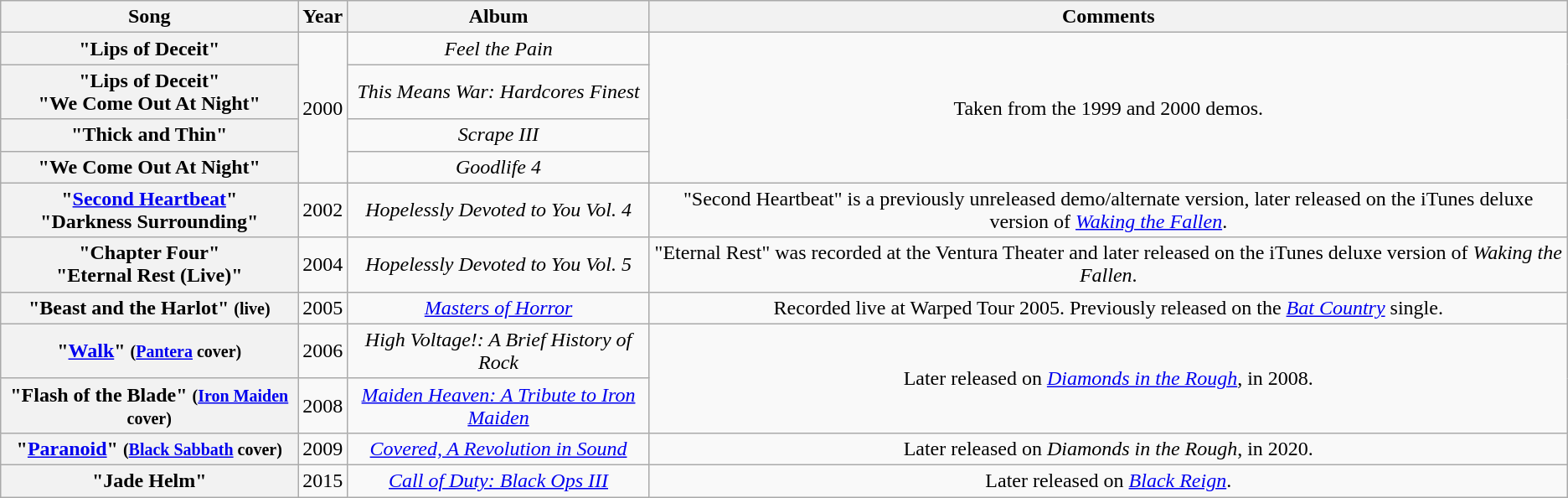<table class="wikitable plainrowheaders" style="text-align:center;">
<tr>
<th>Song</th>
<th>Year</th>
<th>Album</th>
<th>Comments</th>
</tr>
<tr>
<th scope="row">"Lips of Deceit"</th>
<td rowspan="4">2000</td>
<td><em>Feel the Pain</em></td>
<td rowspan="4">Taken from the 1999 and 2000 demos.</td>
</tr>
<tr>
<th scope="row">"Lips of Deceit"<br>"We Come Out At Night"</th>
<td><em>This Means War: Hardcores Finest</em></td>
</tr>
<tr>
<th scope="row">"Thick and Thin"</th>
<td><em>Scrape III</em></td>
</tr>
<tr>
<th scope="row">"We Come Out At Night"</th>
<td><em>Goodlife 4</em></td>
</tr>
<tr>
<th scope="row">"<a href='#'>Second Heartbeat</a>"<br>"Darkness Surrounding"</th>
<td>2002</td>
<td><em>Hopelessly Devoted to You Vol. 4</em></td>
<td>"Second Heartbeat" is a previously unreleased demo/alternate version, later released on the iTunes deluxe version of <em><a href='#'>Waking the Fallen</a></em>.</td>
</tr>
<tr>
<th scope="row">"Chapter Four"<br>"Eternal Rest (Live)"</th>
<td>2004</td>
<td><em>Hopelessly Devoted to You Vol. 5</em></td>
<td>"Eternal Rest" was recorded at the Ventura Theater and later released on the iTunes deluxe version of <em>Waking the Fallen</em>.</td>
</tr>
<tr>
<th scope="row">"Beast and the Harlot" <small>(live)</small></th>
<td>2005</td>
<td><em><a href='#'>Masters of Horror</a></em></td>
<td>Recorded live at Warped Tour 2005. Previously released on the <em><a href='#'>Bat Country</a></em> single.</td>
</tr>
<tr>
<th scope="row">"<a href='#'>Walk</a>" <small>(<a href='#'>Pantera</a> cover)</small></th>
<td>2006</td>
<td><em>High Voltage!: A Brief History of Rock</em></td>
<td rowspan="2">Later released on <em><a href='#'>Diamonds in the Rough</a></em>, in 2008.</td>
</tr>
<tr>
<th scope="row">"Flash of the Blade" <small>(<a href='#'>Iron Maiden</a> cover)</small></th>
<td>2008</td>
<td><em><a href='#'>Maiden Heaven: A Tribute to Iron Maiden</a></em></td>
</tr>
<tr>
<th scope="row">"<a href='#'>Paranoid</a>" <small>(<a href='#'>Black Sabbath</a> cover)</small></th>
<td>2009</td>
<td><em><a href='#'>Covered, A Revolution in Sound</a></em></td>
<td>Later released on <em>Diamonds in the Rough</em>, in 2020.</td>
</tr>
<tr>
<th scope="row">"Jade Helm"</th>
<td>2015</td>
<td><em><a href='#'>Call of Duty: Black Ops III</a></em></td>
<td>Later released on <em><a href='#'>Black Reign</a></em>.</td>
</tr>
</table>
